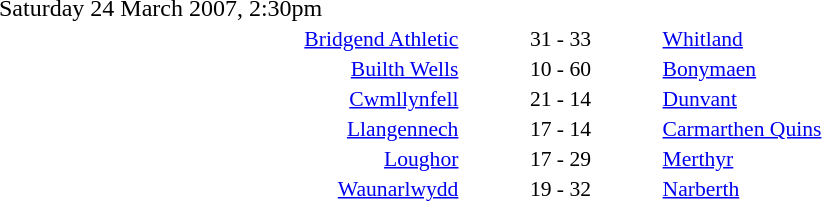<table style="width:70%;" cellspacing="1">
<tr>
<th width=35%></th>
<th width=15%></th>
<th></th>
</tr>
<tr>
<td>Saturday 24 March 2007, 2:30pm</td>
</tr>
<tr style=font-size:90%>
<td align=right><a href='#'>Bridgend Athletic</a></td>
<td align=center>31 - 33</td>
<td><a href='#'>Whitland</a></td>
</tr>
<tr style=font-size:90%>
<td align=right><a href='#'>Builth Wells</a></td>
<td align=center>10 - 60</td>
<td><a href='#'>Bonymaen</a></td>
</tr>
<tr style=font-size:90%>
<td align=right><a href='#'>Cwmllynfell</a></td>
<td align=center>21 - 14</td>
<td><a href='#'>Dunvant</a></td>
</tr>
<tr style=font-size:90%>
<td align=right><a href='#'>Llangennech</a></td>
<td align=center>17 - 14</td>
<td><a href='#'>Carmarthen Quins</a></td>
</tr>
<tr style=font-size:90%>
<td align=right><a href='#'>Loughor</a></td>
<td align=center>17 - 29</td>
<td><a href='#'>Merthyr</a></td>
</tr>
<tr style=font-size:90%>
<td align=right><a href='#'>Waunarlwydd</a></td>
<td align=center>19 - 32</td>
<td><a href='#'>Narberth</a></td>
</tr>
</table>
